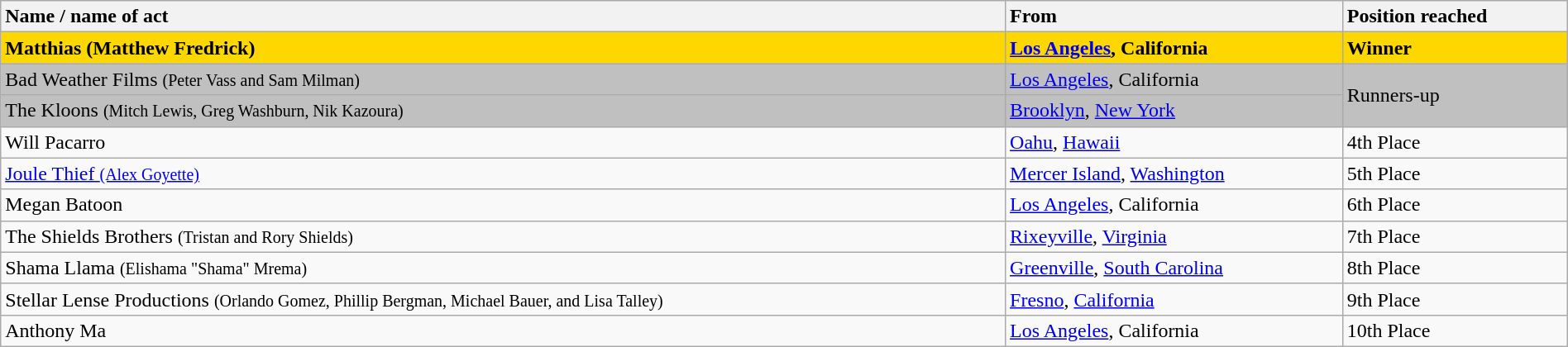<table class="wikitable sortable" style="width:100%;">
<tr valign="top">
<th style="text-align:left">Name / name of act</th>
<th style="text-align:left">From</th>
<th style="text-align:left">Position reached</th>
</tr>
<tr>
<td style="background:gold; color:black;"><strong>Matthias (Matthew Fredrick)</strong></td>
<td style="background:gold; color:black;"><strong><a href='#'>Los Angeles</a>, California</strong></td>
<td style="background:gold; color:black;"><strong>Winner</strong></td>
</tr>
<tr>
<td style="background:silver; color:black;">Bad Weather Films <small>(Peter Vass and Sam Milman)</small></td>
<td style="background:silver; color:black;"><a href='#'>Los Angeles</a>, California</td>
<td style="background:silver; color:black;" rowspan=2>Runners-up</td>
</tr>
<tr>
<td style="background:silver; color:black;">The Kloons <small>(Mitch Lewis, Greg Washburn, Nik Kazoura)</small></td>
<td style="background:silver; color:black;"><a href='#'>Brooklyn</a>, <a href='#'>New York</a></td>
</tr>
<tr>
<td>Will Pacarro</td>
<td><a href='#'>Oahu</a>, <a href='#'>Hawaii</a></td>
<td>4th Place</td>
</tr>
<tr>
<td><a href='#'>Joule Thief <small>(Alex Goyette)</small></a></td>
<td><a href='#'>Mercer Island</a>, <a href='#'>Washington</a></td>
<td>5th Place</td>
</tr>
<tr>
<td>Megan Batoon</td>
<td><a href='#'>Los Angeles</a>, California</td>
<td>6th Place</td>
</tr>
<tr>
<td>The Shields Brothers <small>(Tristan and Rory Shields)</small></td>
<td><a href='#'>Rixeyville</a>, <a href='#'>Virginia</a></td>
<td>7th Place</td>
</tr>
<tr>
<td>Shama Llama <small>(Elishama "Shama" Mrema)</small></td>
<td><a href='#'>Greenville</a>, <a href='#'>South Carolina</a></td>
<td>8th Place</td>
</tr>
<tr>
<td>Stellar Lense Productions <small>(Orlando Gomez, Phillip Bergman, Michael Bauer, and Lisa Talley)</small></td>
<td><a href='#'>Fresno</a>, <a href='#'>California</a></td>
<td>9th Place</td>
</tr>
<tr>
<td>Anthony Ma</td>
<td><a href='#'>Los Angeles</a>, California</td>
<td>10th Place</td>
</tr>
</table>
